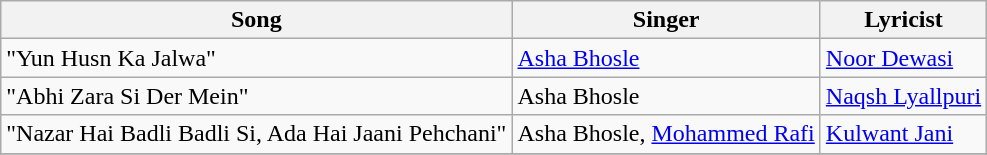<table class="wikitable">
<tr>
<th>Song</th>
<th>Singer</th>
<th>Lyricist</th>
</tr>
<tr>
<td>"Yun Husn Ka Jalwa"</td>
<td><a href='#'>Asha Bhosle</a></td>
<td><a href='#'>Noor Dewasi</a></td>
</tr>
<tr>
<td>"Abhi Zara Si Der Mein"</td>
<td>Asha Bhosle</td>
<td><a href='#'>Naqsh Lyallpuri</a></td>
</tr>
<tr>
<td>"Nazar Hai Badli Badli Si, Ada Hai Jaani Pehchani"</td>
<td>Asha Bhosle, <a href='#'>Mohammed Rafi</a></td>
<td><a href='#'>Kulwant Jani</a></td>
</tr>
<tr>
</tr>
</table>
